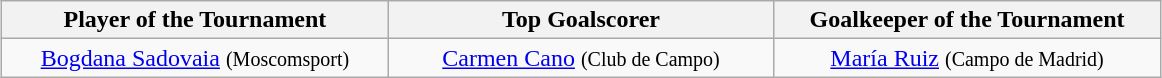<table class=wikitable style="margin:auto; text-align:center">
<tr>
<th style="width: 250px;">Player of the Tournament</th>
<th style="width: 250px;">Top Goalscorer</th>
<th style="width: 250px;">Goalkeeper of the Tournament</th>
</tr>
<tr>
<td> <a href='#'>Bogdana Sadovaia</a> <small>(Moscomsport)</small></td>
<td> <a href='#'>Carmen Cano</a> <small>(Club de Campo)</small></td>
<td> <a href='#'>María Ruiz</a> <small>(Campo de Madrid)</small></td>
</tr>
</table>
